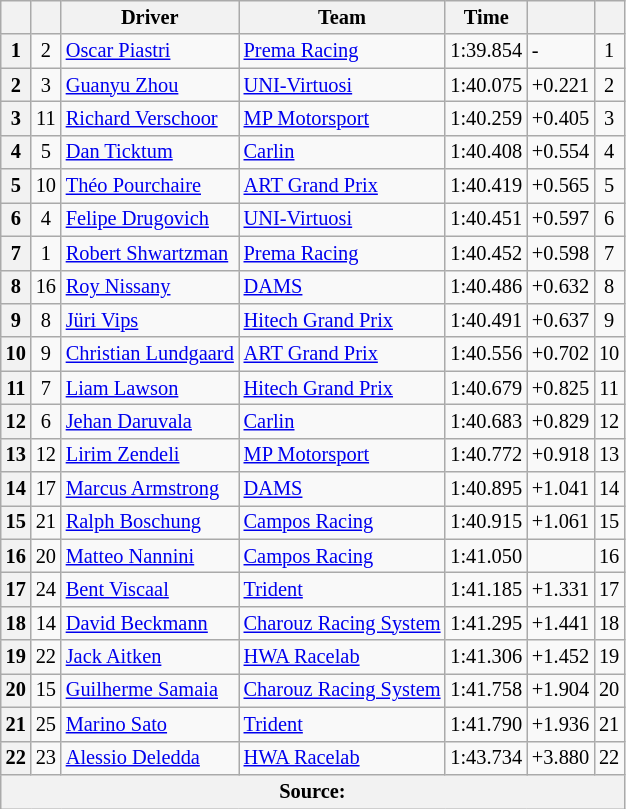<table class="wikitable" style="font-size:85%">
<tr>
<th scope="col"></th>
<th scope="col"></th>
<th scope="col">Driver</th>
<th scope="col">Team</th>
<th scope="col">Time</th>
<th scope="col"></th>
<th scope="col"></th>
</tr>
<tr>
<th scope="row">1</th>
<td align="center">2</td>
<td> <a href='#'>Oscar Piastri</a></td>
<td><a href='#'>Prema Racing</a></td>
<td>1:39.854</td>
<td>-</td>
<td align="center">1</td>
</tr>
<tr>
<th scope="row">2</th>
<td align="center">3</td>
<td> <a href='#'>Guanyu Zhou</a></td>
<td><a href='#'>UNI-Virtuosi</a></td>
<td>1:40.075</td>
<td>+0.221</td>
<td align="center">2</td>
</tr>
<tr>
<th scope="row">3</th>
<td align="center">11</td>
<td> <a href='#'>Richard Verschoor</a></td>
<td><a href='#'>MP Motorsport</a></td>
<td>1:40.259</td>
<td>+0.405</td>
<td align="center">3</td>
</tr>
<tr>
<th scope="row">4</th>
<td align="center">5</td>
<td> <a href='#'>Dan Ticktum</a></td>
<td><a href='#'>Carlin</a></td>
<td>1:40.408</td>
<td>+0.554</td>
<td align="center">4</td>
</tr>
<tr>
<th scope="row">5</th>
<td align="center">10</td>
<td> <a href='#'>Théo Pourchaire</a></td>
<td><a href='#'>ART Grand Prix</a></td>
<td>1:40.419</td>
<td>+0.565</td>
<td align="center">5</td>
</tr>
<tr>
<th scope="row">6</th>
<td align="center">4</td>
<td> <a href='#'>Felipe Drugovich</a></td>
<td><a href='#'>UNI-Virtuosi</a></td>
<td>1:40.451</td>
<td>+0.597</td>
<td align="center">6</td>
</tr>
<tr>
<th scope="row">7</th>
<td align="center">1</td>
<td> <a href='#'>Robert Shwartzman</a></td>
<td><a href='#'>Prema Racing</a></td>
<td>1:40.452</td>
<td>+0.598</td>
<td align="center">7</td>
</tr>
<tr>
<th scope="row">8</th>
<td align="center">16</td>
<td> <a href='#'>Roy Nissany</a></td>
<td><a href='#'>DAMS</a></td>
<td>1:40.486</td>
<td>+0.632</td>
<td align="center">8</td>
</tr>
<tr>
<th scope="row">9</th>
<td align="center">8</td>
<td> <a href='#'>Jüri Vips</a></td>
<td><a href='#'>Hitech Grand Prix</a></td>
<td>1:40.491</td>
<td>+0.637</td>
<td align="center">9</td>
</tr>
<tr>
<th scope="row">10</th>
<td align="center">9</td>
<td> <a href='#'>Christian Lundgaard</a></td>
<td><a href='#'>ART Grand Prix</a></td>
<td>1:40.556</td>
<td>+0.702</td>
<td align="center">10</td>
</tr>
<tr>
<th scope="row">11</th>
<td align="center">7</td>
<td> <a href='#'>Liam Lawson</a></td>
<td><a href='#'>Hitech Grand Prix</a></td>
<td>1:40.679</td>
<td>+0.825</td>
<td align="center">11</td>
</tr>
<tr>
<th scope="row">12</th>
<td align="center">6</td>
<td> <a href='#'>Jehan Daruvala</a></td>
<td><a href='#'>Carlin</a></td>
<td>1:40.683</td>
<td>+0.829</td>
<td align="center">12</td>
</tr>
<tr>
<th scope="row">13</th>
<td align="center">12</td>
<td> <a href='#'>Lirim Zendeli</a></td>
<td><a href='#'>MP Motorsport</a></td>
<td>1:40.772</td>
<td>+0.918</td>
<td align="center">13</td>
</tr>
<tr>
<th scope="row">14</th>
<td align="center">17</td>
<td> <a href='#'>Marcus Armstrong</a></td>
<td><a href='#'>DAMS</a></td>
<td>1:40.895</td>
<td>+1.041</td>
<td align="center">14</td>
</tr>
<tr>
<th scope="row">15</th>
<td align="center">21</td>
<td> <a href='#'>Ralph Boschung</a></td>
<td><a href='#'>Campos Racing</a></td>
<td>1:40.915</td>
<td>+1.061</td>
<td align="center">15</td>
</tr>
<tr>
<th scope="row">16</th>
<td align="center">20</td>
<td> <a href='#'>Matteo Nannini</a></td>
<td><a href='#'>Campos Racing</a></td>
<td>1:41.050</td>
<td></td>
<td align="center">16</td>
</tr>
<tr>
<th scope="row">17</th>
<td align="center">24</td>
<td> <a href='#'>Bent Viscaal</a></td>
<td><a href='#'>Trident</a></td>
<td>1:41.185</td>
<td>+1.331</td>
<td align="center">17</td>
</tr>
<tr>
<th scope="row">18</th>
<td align="center">14</td>
<td> <a href='#'>David Beckmann</a></td>
<td><a href='#'>Charouz Racing System</a></td>
<td>1:41.295</td>
<td>+1.441</td>
<td align="center">18</td>
</tr>
<tr>
<th scope="row">19</th>
<td align="center">22</td>
<td> <a href='#'>Jack Aitken</a></td>
<td><a href='#'>HWA Racelab</a></td>
<td>1:41.306</td>
<td>+1.452</td>
<td align="center">19</td>
</tr>
<tr>
<th scope="row">20</th>
<td align="center">15</td>
<td> <a href='#'>Guilherme Samaia</a></td>
<td><a href='#'>Charouz Racing System</a></td>
<td>1:41.758</td>
<td>+1.904</td>
<td align="center">20</td>
</tr>
<tr>
<th scope="row">21</th>
<td align="center">25</td>
<td> <a href='#'>Marino Sato</a></td>
<td><a href='#'>Trident</a></td>
<td>1:41.790</td>
<td>+1.936</td>
<td align="center">21</td>
</tr>
<tr>
<th scope="row">22</th>
<td align="center">23</td>
<td> <a href='#'>Alessio Deledda</a></td>
<td><a href='#'>HWA Racelab</a></td>
<td>1:43.734</td>
<td>+3.880</td>
<td align="center">22</td>
</tr>
<tr>
<th colspan="7">Source:</th>
</tr>
</table>
